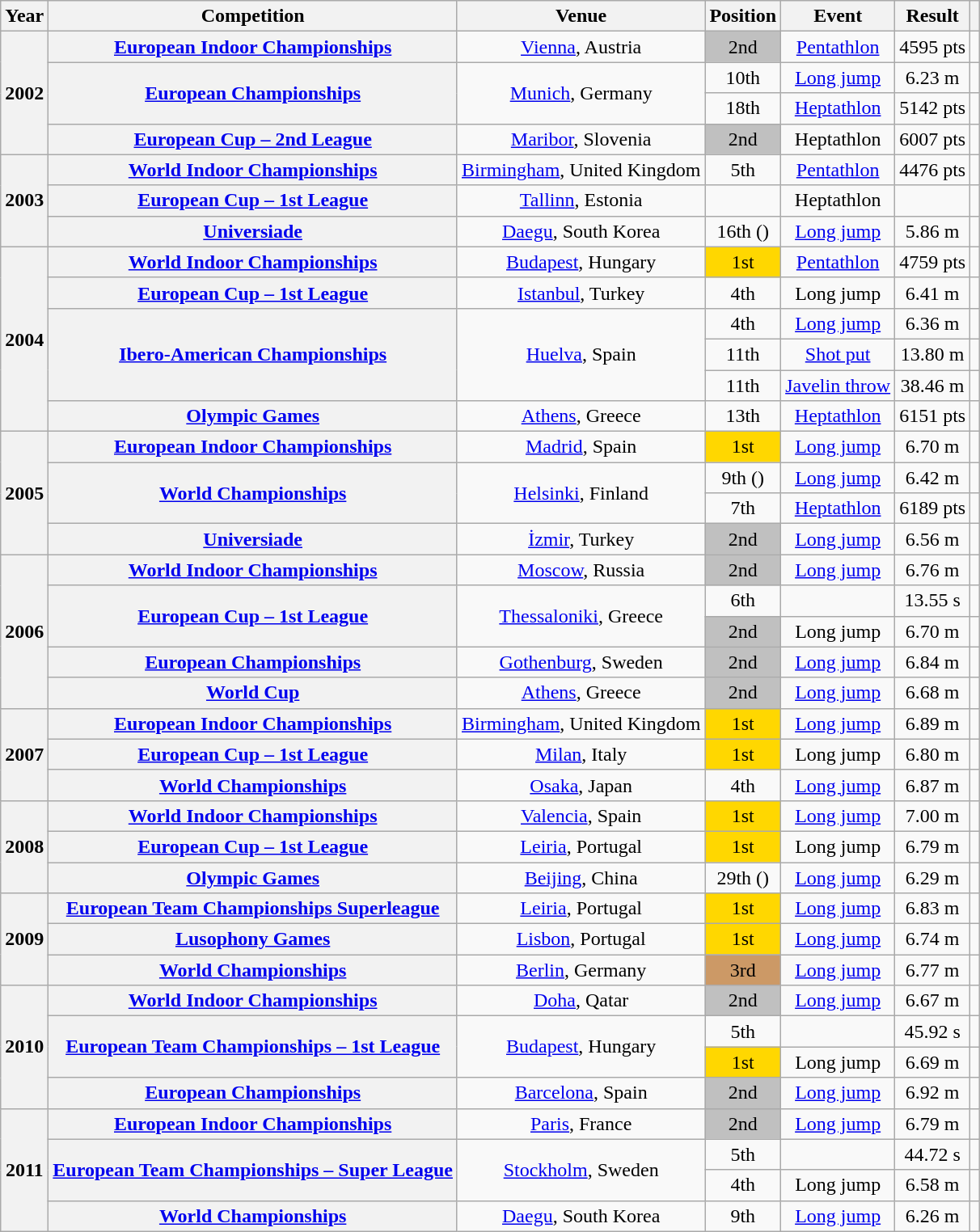<table class="wikitable sortable" style="text-align: center">
<tr>
<th scope="col">Year</th>
<th scope="col">Competition</th>
<th scope="col">Venue</th>
<th scope="col">Position</th>
<th scope="col">Event</th>
<th scope="col">Result</th>
<th scope="col"></th>
</tr>
<tr>
<th scope="rowgroup" rowspan="4">2002</th>
<th scope="row"><a href='#'>European Indoor Championships</a></th>
<td><a href='#'>Vienna</a>, Austria</td>
<td bgcolor="silver">2nd</td>
<td><a href='#'>Pentathlon</a></td>
<td>4595 pts</td>
<td></td>
</tr>
<tr>
<th scope="rowgroup" rowspan="2"><a href='#'>European Championships</a></th>
<td rowspan="2"><a href='#'>Munich</a>, Germany</td>
<td>10th</td>
<td><a href='#'>Long jump</a></td>
<td>6.23 m</td>
<td></td>
</tr>
<tr>
<td>18th</td>
<td><a href='#'>Heptathlon</a></td>
<td>5142 pts</td>
<td></td>
</tr>
<tr>
<th scope="row"><a href='#'>European Cup – 2nd League</a></th>
<td><a href='#'>Maribor</a>, Slovenia</td>
<td bgcolor="silver">2nd</td>
<td>Heptathlon</td>
<td>6007 pts</td>
<td></td>
</tr>
<tr>
<th scope="rowgroup" rowspan="3">2003</th>
<th scope="row"><a href='#'>World Indoor Championships</a></th>
<td><a href='#'>Birmingham</a>, United Kingdom</td>
<td>5th</td>
<td><a href='#'>Pentathlon</a></td>
<td>4476 pts</td>
<td></td>
</tr>
<tr>
<th scope="row"><a href='#'>European Cup – 1st League</a></th>
<td><a href='#'>Tallinn</a>, Estonia</td>
<td></td>
<td>Heptathlon</td>
<td></td>
<td></td>
</tr>
<tr>
<th scope="row"><a href='#'>Universiade</a></th>
<td><a href='#'>Daegu</a>, South Korea</td>
<td>16th ()</td>
<td><a href='#'>Long jump</a></td>
<td>5.86 m</td>
<td></td>
</tr>
<tr>
<th scope="rowgroup" rowspan="6">2004</th>
<th scope="row"><a href='#'>World Indoor Championships</a></th>
<td><a href='#'>Budapest</a>, Hungary</td>
<td bgcolor="gold">1st</td>
<td><a href='#'>Pentathlon</a></td>
<td>4759 pts </td>
<td></td>
</tr>
<tr>
<th scope="row"><a href='#'>European Cup – 1st League</a></th>
<td><a href='#'>Istanbul</a>, Turkey</td>
<td>4th</td>
<td>Long jump</td>
<td>6.41 m</td>
<td></td>
</tr>
<tr>
<th scope="rowgroup" rowspan="3"><a href='#'>Ibero-American Championships</a></th>
<td rowspan="3"><a href='#'>Huelva</a>, Spain</td>
<td>4th</td>
<td><a href='#'>Long jump</a></td>
<td>6.36 m</td>
<td></td>
</tr>
<tr>
<td>11th</td>
<td><a href='#'>Shot put</a></td>
<td>13.80 m</td>
<td></td>
</tr>
<tr>
<td>11th</td>
<td><a href='#'>Javelin throw</a></td>
<td>38.46 m</td>
<td></td>
</tr>
<tr>
<th scope="row"><a href='#'>Olympic Games</a></th>
<td><a href='#'>Athens</a>, Greece</td>
<td>13th</td>
<td><a href='#'>Heptathlon</a></td>
<td>6151 pts</td>
<td></td>
</tr>
<tr>
<th scope="rowgroup" rowspan="4">2005</th>
<th scope="row"><a href='#'>European Indoor Championships</a></th>
<td><a href='#'>Madrid</a>, Spain</td>
<td bgcolor="gold">1st</td>
<td><a href='#'>Long jump</a></td>
<td>6.70 m</td>
<td></td>
</tr>
<tr>
<th scope="rowgroup" rowspan="2"><a href='#'>World Championships</a></th>
<td rowspan="2"><a href='#'>Helsinki</a>, Finland</td>
<td>9th ()</td>
<td><a href='#'>Long jump</a></td>
<td>6.42 m</td>
<td></td>
</tr>
<tr>
<td>7th</td>
<td><a href='#'>Heptathlon</a></td>
<td>6189 pts</td>
<td></td>
</tr>
<tr>
<th scope="row"><a href='#'>Universiade</a></th>
<td><a href='#'>İzmir</a>, Turkey</td>
<td bgcolor="silver">2nd</td>
<td><a href='#'>Long jump</a></td>
<td>6.56 m</td>
<td></td>
</tr>
<tr>
<th scope="rowgroup" rowspan="5">2006</th>
<th scope="row"><a href='#'>World Indoor Championships</a></th>
<td><a href='#'>Moscow</a>, Russia</td>
<td bgcolor="silver">2nd</td>
<td><a href='#'>Long jump</a></td>
<td>6.76 m</td>
<td></td>
</tr>
<tr>
<th scope="rowgroup" rowspan="2"><a href='#'>European Cup – 1st League</a></th>
<td rowspan="2"><a href='#'>Thessaloniki</a>, Greece</td>
<td>6th</td>
<td></td>
<td>13.55 s</td>
<td></td>
</tr>
<tr>
<td bgcolor="silver">2nd</td>
<td>Long jump</td>
<td>6.70 m</td>
<td></td>
</tr>
<tr>
<th scope="row"><a href='#'>European Championships</a></th>
<td><a href='#'>Gothenburg</a>, Sweden</td>
<td bgcolor="silver">2nd</td>
<td><a href='#'>Long jump</a></td>
<td>6.84 m </td>
<td></td>
</tr>
<tr>
<th scope="row"><a href='#'>World Cup</a></th>
<td><a href='#'>Athens</a>, Greece</td>
<td bgcolor="silver">2nd</td>
<td><a href='#'>Long jump</a></td>
<td>6.68 m</td>
<td></td>
</tr>
<tr>
<th scope="rowgroup" rowspan="3">2007</th>
<th scope="row"><a href='#'>European Indoor Championships</a></th>
<td><a href='#'>Birmingham</a>, United Kingdom</td>
<td bgcolor="gold">1st</td>
<td><a href='#'>Long jump</a></td>
<td>6.89 m</td>
<td></td>
</tr>
<tr>
<th scope="row"><a href='#'>European Cup – 1st League</a></th>
<td><a href='#'>Milan</a>, Italy</td>
<td bgcolor="gold">1st</td>
<td>Long jump</td>
<td>6.80 m</td>
<td></td>
</tr>
<tr>
<th scope="row"><a href='#'>World Championships</a></th>
<td><a href='#'>Osaka</a>, Japan</td>
<td>4th</td>
<td><a href='#'>Long jump</a></td>
<td>6.87 m</td>
<td></td>
</tr>
<tr>
<th scope="rowgroup" rowspan="3">2008</th>
<th scope="row"><a href='#'>World Indoor Championships</a></th>
<td><a href='#'>Valencia</a>, Spain</td>
<td bgcolor="gold">1st</td>
<td><a href='#'>Long jump</a></td>
<td>7.00 m  </td>
<td></td>
</tr>
<tr>
<th scope="row"><a href='#'>European Cup – 1st League</a></th>
<td><a href='#'>Leiria</a>, Portugal</td>
<td bgcolor="gold">1st</td>
<td>Long jump</td>
<td>6.79 m</td>
<td></td>
</tr>
<tr>
<th scope="row"><a href='#'>Olympic Games</a></th>
<td><a href='#'>Beijing</a>, China</td>
<td>29th ()</td>
<td><a href='#'>Long jump</a></td>
<td>6.29 m</td>
<td></td>
</tr>
<tr>
<th scope="rowgroup" rowspan="3">2009</th>
<th scope="row"><a href='#'>European Team Championships Superleague</a></th>
<td><a href='#'>Leiria</a>, Portugal</td>
<td bgcolor="gold">1st</td>
<td><a href='#'>Long jump</a></td>
<td>6.83 m</td>
<td></td>
</tr>
<tr>
<th scope="row"><a href='#'>Lusophony Games</a></th>
<td><a href='#'>Lisbon</a>, Portugal</td>
<td bgcolor="gold">1st</td>
<td><a href='#'>Long jump</a></td>
<td>6.74 m </td>
<td></td>
</tr>
<tr>
<th scope="row"><a href='#'>World Championships</a></th>
<td><a href='#'>Berlin</a>, Germany</td>
<td bgcolor="CC9966">3rd</td>
<td><a href='#'>Long jump</a></td>
<td>6.77 m</td>
<td></td>
</tr>
<tr>
<th scope="rowgroup" rowspan="4">2010</th>
<th scope="row"><a href='#'>World Indoor Championships</a></th>
<td><a href='#'>Doha</a>, Qatar</td>
<td bgcolor="silver">2nd</td>
<td><a href='#'>Long jump</a></td>
<td>6.67 m</td>
<td></td>
</tr>
<tr>
<th scope="rowgroup" rowspan="2"><a href='#'>European Team Championships – 1st League</a></th>
<td rowspan="2"><a href='#'>Budapest</a>, Hungary</td>
<td>5th</td>
<td></td>
<td>45.92 s</td>
<td></td>
</tr>
<tr>
<td bgcolor="gold">1st</td>
<td>Long jump</td>
<td>6.69 m</td>
<td></td>
</tr>
<tr>
<th scope="row"><a href='#'>European Championships</a></th>
<td><a href='#'>Barcelona</a>, Spain</td>
<td bgcolor="silver">2nd</td>
<td><a href='#'>Long jump</a></td>
<td>6.92 m</td>
<td></td>
</tr>
<tr>
<th scope="rowgroup" rowspan="4">2011</th>
<th scope="row"><a href='#'>European Indoor Championships</a></th>
<td><a href='#'>Paris</a>, France</td>
<td bgcolor="silver">2nd</td>
<td><a href='#'>Long jump</a></td>
<td>6.79 m</td>
<td></td>
</tr>
<tr>
<th scope="rowgroup" rowspan="2"><a href='#'>European Team Championships – Super League</a></th>
<td rowspan="2"><a href='#'>Stockholm</a>, Sweden</td>
<td>5th</td>
<td></td>
<td>44.72 s</td>
<td></td>
</tr>
<tr>
<td>4th</td>
<td>Long jump</td>
<td>6.58 m</td>
<td></td>
</tr>
<tr>
<th scope="row"><a href='#'>World Championships</a></th>
<td><a href='#'>Daegu</a>, South Korea</td>
<td>9th</td>
<td><a href='#'>Long jump</a></td>
<td>6.26 m</td>
<td></td>
</tr>
</table>
